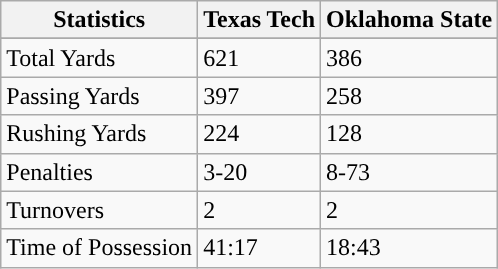<table class="wikitable">
<tr>
<th>Statistics</th>
<th>Texas Tech</th>
<th>Oklahoma State</th>
</tr>
<tr>
</tr>
<tr>
<td>Total Yards</td>
<td>621</td>
<td>386</td>
</tr>
<tr>
<td>Passing Yards</td>
<td>397</td>
<td>258</td>
</tr>
<tr>
<td>Rushing Yards</td>
<td>224</td>
<td>128</td>
</tr>
<tr>
<td>Penalties</td>
<td>3-20</td>
<td>8-73</td>
</tr>
<tr>
<td>Turnovers</td>
<td>2</td>
<td>2</td>
</tr>
<tr>
<td>Time of Possession</td>
<td>41:17</td>
<td>18:43</td>
</tr>
</table>
